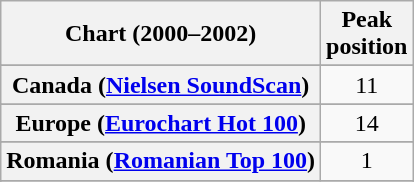<table class="wikitable sortable plainrowheaders">
<tr>
<th scope="col">Chart (2000–2002)</th>
<th scope="col">Peak<br>position</th>
</tr>
<tr>
</tr>
<tr>
</tr>
<tr>
</tr>
<tr>
<th scope="row">Canada (<a href='#'>Nielsen SoundScan</a>)</th>
<td align="center">11</td>
</tr>
<tr>
</tr>
<tr>
<th scope="row">Europe (<a href='#'>Eurochart Hot 100</a>)</th>
<td align="center">14</td>
</tr>
<tr>
</tr>
<tr>
</tr>
<tr>
</tr>
<tr>
</tr>
<tr>
</tr>
<tr>
</tr>
<tr>
<th scope="row">Romania (<a href='#'>Romanian Top 100</a>)</th>
<td align="center">1</td>
</tr>
<tr>
</tr>
<tr>
</tr>
<tr>
</tr>
<tr>
</tr>
<tr>
</tr>
</table>
